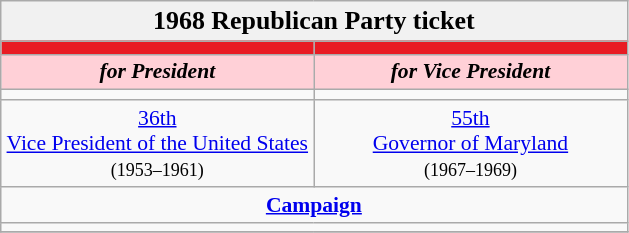<table class="wikitable" style="font-size:90%; text-align:center;">
<tr>
<td style="background:#f1f1f1;" colspan="30"><big> <strong>1968 Republican Party ticket</strong></big></td>
</tr>
<tr>
<th style="width:3em; font-size:135%; background:#E81B23; width:200px;"><a href='#'></a></th>
<th style="width:3em; font-size:135%; background:#E81B23; width:200px;"><a href='#'></a></th>
</tr>
<tr style="color:#000; font-size:100%; background:#ffd0d7;">
<td style="width:3em; width:200px;"><strong><em>for President</em></strong></td>
<td style="width:3em; width:200px;"><strong><em>for Vice President</em></strong></td>
</tr>
<tr>
<td></td>
<td></td>
</tr>
<tr>
<td><a href='#'>36th</a><br><a href='#'>Vice President of the United States</a><br><small>(1953–1961)</small></td>
<td><a href='#'>55th</a><br><a href='#'>Governor of Maryland</a><br><small>(1967–1969)</small></td>
</tr>
<tr>
<td colspan=2><a href='#'><strong>Campaign</strong></a></td>
</tr>
<tr>
<td colspan=2></td>
</tr>
<tr>
</tr>
</table>
